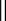<table style="margin:1em auto; text-align:center;">
<tr>
<td colspan="6">||</td>
</tr>
</table>
